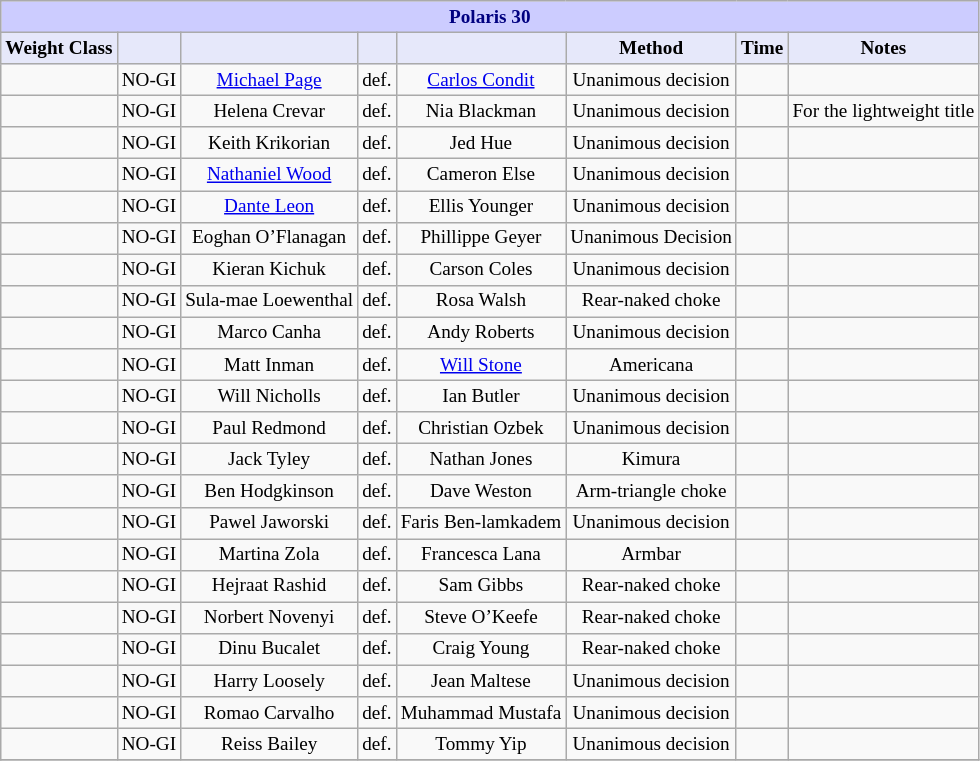<table class="wikitable" style="font-size: 80%;">
<tr>
<th colspan="9" style="background-color: #ccf; color: #000080; text-align: center;"><strong>Polaris 30</strong></th>
</tr>
<tr>
<th colspan="1" style="background-color: #E6E8FA; color: #000000; text-align: center;">Weight Class</th>
<th colspan="1" style="background-color: #E6E8FA; color: #000000; text-align: center;"></th>
<th colspan="1" style="background-color: #E6E8FA; color: #000000; text-align: center;"></th>
<th colspan="1" style="background-color: #E6E8FA; color: #000000; text-align: center;"></th>
<th colspan="1" style="background-color: #E6E8FA; color: #000000; text-align: center;"></th>
<th colspan="1" style="background-color: #E6E8FA; color: #000000; text-align: center;">Method</th>
<th colspan="1" style="background-color: #E6E8FA; color: #000000; text-align: center;">Time</th>
<th colspan="1" style="background-color: #E6E8FA; color: #000000; text-align: center;">Notes</th>
</tr>
<tr>
<td align=center></td>
<td align=center>NO-GI</td>
<td align=center> <a href='#'>Michael Page</a></td>
<td align=center>def.</td>
<td align=center> <a href='#'>Carlos Condit</a></td>
<td align=center>Unanimous decision</td>
<td align=center></td>
<td align=center></td>
</tr>
<tr>
<td align=center></td>
<td align=center>NO-GI</td>
<td align=center> Helena Crevar</td>
<td align=center>def.</td>
<td align=center> Nia Blackman</td>
<td align=center>Unanimous decision</td>
<td align=center></td>
<td align=center>For the lightweight title</td>
</tr>
<tr>
<td align=center></td>
<td align=center>NO-GI</td>
<td align=center> Keith Krikorian</td>
<td align=center>def.</td>
<td align=center> Jed Hue</td>
<td align=center>Unanimous decision</td>
<td align=center></td>
<td align=center></td>
</tr>
<tr>
<td align=center></td>
<td align=center>NO-GI</td>
<td align=center> <a href='#'>Nathaniel Wood</a></td>
<td align=center>def.</td>
<td align=center> Cameron Else</td>
<td align=center>Unanimous decision</td>
<td align=center></td>
<td align=center></td>
</tr>
<tr>
<td align=center></td>
<td align=center>NO-GI</td>
<td align=center> <a href='#'>Dante Leon</a></td>
<td align=center>def.</td>
<td align=center> Ellis Younger</td>
<td align=center>Unanimous decision</td>
<td align=center></td>
<td align=center></td>
</tr>
<tr>
<td align=center></td>
<td align=center>NO-GI</td>
<td align=center> Eoghan O’Flanagan</td>
<td align=center>def.</td>
<td align=center> Phillippe Geyer</td>
<td align=center>Unanimous Decision</td>
<td align=center></td>
<td align=center></td>
</tr>
<tr>
<td align=center></td>
<td align=center>NO-GI</td>
<td align=center> Kieran Kichuk</td>
<td align=center>def.</td>
<td align=center> Carson Coles</td>
<td align=center>Unanimous decision</td>
<td align=center></td>
<td align=center></td>
</tr>
<tr>
<td align=center></td>
<td align=center>NO-GI</td>
<td align=center> Sula-mae Loewenthal</td>
<td align=center>def.</td>
<td align=center> Rosa Walsh</td>
<td align=center>Rear-naked choke</td>
<td align=center></td>
<td align=center></td>
</tr>
<tr>
<td align=center></td>
<td align=center>NO-GI</td>
<td align=center> Marco Canha</td>
<td align=center>def.</td>
<td align=center> Andy Roberts</td>
<td align=center>Unanimous decision</td>
<td align=center></td>
<td align=center></td>
</tr>
<tr>
<td align=center></td>
<td align=center>NO-GI</td>
<td align=center> Matt Inman</td>
<td align=center>def.</td>
<td align=center> <a href='#'>Will Stone</a></td>
<td align=center>Americana</td>
<td align=center></td>
<td align=center></td>
</tr>
<tr>
<td align=center></td>
<td align=center>NO-GI</td>
<td align=center> Will Nicholls</td>
<td align=center>def.</td>
<td align=center> Ian Butler</td>
<td align=center>Unanimous decision</td>
<td align=center></td>
<td align=center></td>
</tr>
<tr>
<td align=center></td>
<td align=center>NO-GI</td>
<td align=center> Paul Redmond</td>
<td align=center>def.</td>
<td align=center> Christian Ozbek</td>
<td align=center>Unanimous decision</td>
<td align=center></td>
<td align=center></td>
</tr>
<tr>
<td align=center></td>
<td align=center>NO-GI</td>
<td align=center> Jack Tyley</td>
<td align=center>def.</td>
<td align=center> Nathan Jones</td>
<td align=center>Kimura</td>
<td align=center></td>
<td align=center></td>
</tr>
<tr>
<td align=center></td>
<td align=center>NO-GI</td>
<td align=center> Ben Hodgkinson</td>
<td align=center>def.</td>
<td align=center> Dave Weston</td>
<td align=center>Arm-triangle choke</td>
<td align=center></td>
<td align=center></td>
</tr>
<tr>
<td align=center></td>
<td align=center>NO-GI</td>
<td align=center> Pawel Jaworski</td>
<td align=center>def.</td>
<td align=center> Faris Ben-lamkadem</td>
<td align=center>Unanimous decision</td>
<td align=center></td>
<td align=center></td>
</tr>
<tr>
<td align=center></td>
<td align=center>NO-GI</td>
<td align=center> Martina Zola</td>
<td align=center>def.</td>
<td align=center> Francesca Lana</td>
<td align=center>Armbar</td>
<td align=center></td>
<td align=center></td>
</tr>
<tr>
<td align=center></td>
<td align=center>NO-GI</td>
<td align=center> Hejraat Rashid</td>
<td align=center>def.</td>
<td align=center> Sam Gibbs</td>
<td align=center>Rear-naked choke</td>
<td align=center></td>
<td align=center></td>
</tr>
<tr>
<td align=center></td>
<td align=center>NO-GI</td>
<td align=center> Norbert Novenyi</td>
<td align=center>def.</td>
<td align=center> Steve O’Keefe</td>
<td align=center>Rear-naked choke</td>
<td align=center></td>
<td align=center></td>
</tr>
<tr>
<td align=center></td>
<td align=center>NO-GI</td>
<td align=center> Dinu Bucalet</td>
<td align=center>def.</td>
<td align=center> Craig Young</td>
<td align=center>Rear-naked choke</td>
<td align=center></td>
<td align=center></td>
</tr>
<tr>
<td align=center></td>
<td align=center>NO-GI</td>
<td align=center> Harry Loosely</td>
<td align=center>def.</td>
<td align=center> Jean Maltese</td>
<td align=center>Unanimous decision</td>
<td align=center></td>
<td align=center></td>
</tr>
<tr>
<td align=center></td>
<td align=center>NO-GI</td>
<td align=center> Romao Carvalho</td>
<td align=center>def.</td>
<td align=center> Muhammad Mustafa</td>
<td align=center>Unanimous decision</td>
<td align=center></td>
<td align=center></td>
</tr>
<tr>
<td align=center></td>
<td align=center>NO-GI</td>
<td align=center> Reiss Bailey</td>
<td align=center>def.</td>
<td align=center> Tommy Yip</td>
<td align=center>Unanimous decision</td>
<td align=center></td>
<td align=center></td>
</tr>
<tr>
</tr>
</table>
